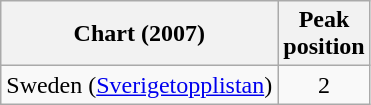<table class="wikitable">
<tr>
<th>Chart (2007)</th>
<th>Peak<br>position</th>
</tr>
<tr>
<td>Sweden (<a href='#'>Sverigetopplistan</a>)</td>
<td align="center">2</td>
</tr>
</table>
